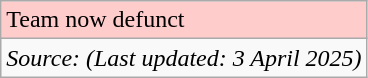<table class="wikitable sortable">
<tr style="background:#fcc;">
<td>Team now defunct</td>
</tr>
<tr>
<td><em>Source:  (Last updated: 3 April 2025)</em></td>
</tr>
</table>
